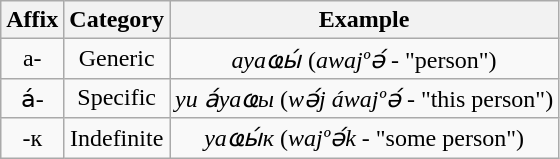<table class="wikitable" style="text-align:center">
<tr>
<th>Affix</th>
<th>Category</th>
<th>Example</th>
</tr>
<tr>
<td>а-</td>
<td>Generic</td>
<td><em>ауаҩы́</em> (<em>awajºә́</em> - "person")</td>
</tr>
<tr>
<td>а́-</td>
<td>Specific</td>
<td><em>уи а́уаҩы</em> (<em>wә́j áwajºә́</em> - "this person")</td>
</tr>
<tr>
<td>-к</td>
<td>Indefinite</td>
<td><em>уаҩы́к</em> (<em>wajºә́k</em> - "some person")</td>
</tr>
</table>
